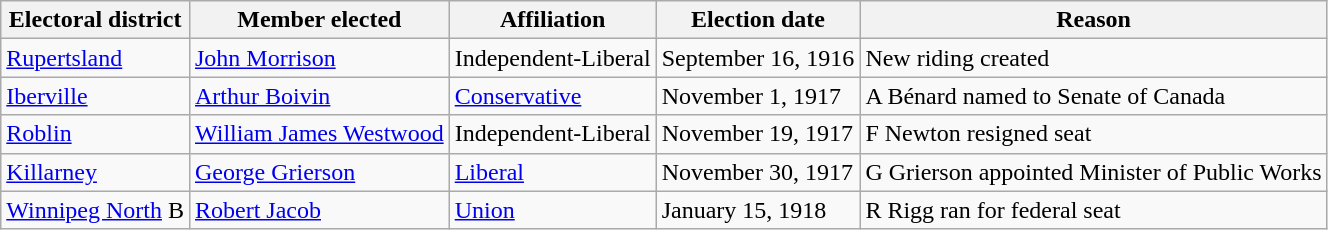<table class="wikitable sortable">
<tr>
<th>Electoral district</th>
<th>Member elected</th>
<th>Affiliation</th>
<th>Election date</th>
<th>Reason</th>
</tr>
<tr>
<td><a href='#'>Rupertsland</a></td>
<td><a href='#'>John Morrison</a></td>
<td>Independent-Liberal</td>
<td>September 16, 1916</td>
<td>New riding created</td>
</tr>
<tr>
<td><a href='#'>Iberville</a></td>
<td><a href='#'>Arthur Boivin</a></td>
<td><a href='#'>Conservative</a></td>
<td>November 1, 1917</td>
<td>A Bénard named to Senate of Canada</td>
</tr>
<tr>
<td><a href='#'>Roblin</a></td>
<td><a href='#'>William James Westwood</a></td>
<td>Independent-Liberal</td>
<td>November 19, 1917</td>
<td>F Newton resigned seat</td>
</tr>
<tr>
<td><a href='#'>Killarney</a></td>
<td><a href='#'>George Grierson</a></td>
<td><a href='#'>Liberal</a></td>
<td>November 30, 1917</td>
<td>G Grierson appointed Minister of Public Works</td>
</tr>
<tr>
<td><a href='#'>Winnipeg North</a> B</td>
<td><a href='#'>Robert Jacob</a></td>
<td><a href='#'>Union</a></td>
<td>January 15, 1918</td>
<td>R Rigg ran for federal seat</td>
</tr>
</table>
